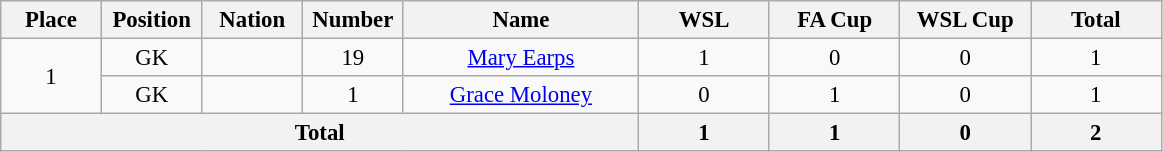<table class="wikitable" style="font-size: 95%; text-align: center;">
<tr>
<th width=60>Place</th>
<th width=60>Position</th>
<th width=60>Nation</th>
<th width=60>Number</th>
<th width=150>Name</th>
<th width=80>WSL</th>
<th width=80>FA Cup</th>
<th width=80>WSL Cup</th>
<th width=80>Total</th>
</tr>
<tr>
<td rowspan="2">1</td>
<td>GK</td>
<td></td>
<td>19</td>
<td><a href='#'>Mary Earps</a></td>
<td>1</td>
<td>0</td>
<td>0</td>
<td>1</td>
</tr>
<tr>
<td>GK</td>
<td></td>
<td>1</td>
<td><a href='#'>Grace Moloney</a></td>
<td>0</td>
<td>1</td>
<td>0</td>
<td>1</td>
</tr>
<tr>
<th colspan=5>Total</th>
<th>1</th>
<th>1</th>
<th>0</th>
<th>2</th>
</tr>
</table>
